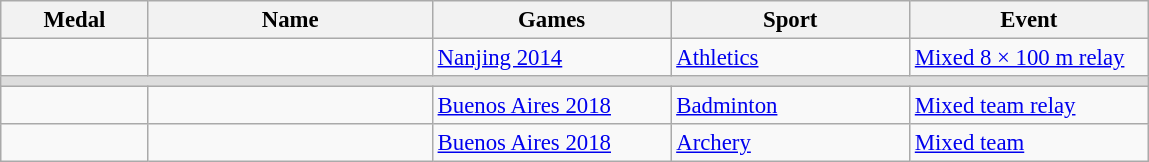<table class="wikitable sortable" style="font-size: 95%;">
<tr>
<th style="width:6em">Medal</th>
<th style="width:12em">Name</th>
<th style="width:10em">Games</th>
<th style="width:10em">Sport</th>
<th style="width:10em">Event</th>
</tr>
<tr>
<td></td>
<td></td>
<td> <a href='#'>Nanjing 2014</a></td>
<td> <a href='#'>Athletics</a></td>
<td><a href='#'>Mixed 8 × 100 m relay</a></td>
</tr>
<tr bgcolor=#DDDDDD>
<td colspan=7></td>
</tr>
<tr>
<td></td>
<td></td>
<td> <a href='#'>Buenos Aires 2018</a></td>
<td> <a href='#'>Badminton</a></td>
<td><a href='#'>Mixed team relay</a></td>
</tr>
<tr>
<td></td>
<td></td>
<td> <a href='#'>Buenos Aires 2018</a></td>
<td> <a href='#'>Archery</a></td>
<td><a href='#'>Mixed team</a></td>
</tr>
</table>
